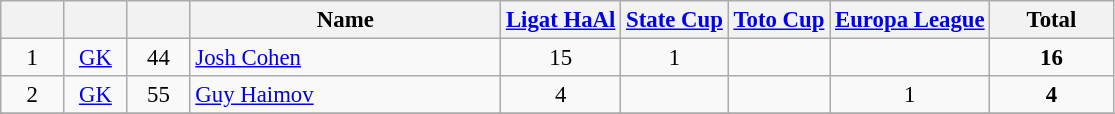<table class="wikitable sortable" style="font-size: 95%; text-align: center;">
<tr>
<th width=35></th>
<th width=35></th>
<th width=35></th>
<th width=200><strong>Name</strong></th>
<th><a href='#'>Ligat HaAl</a></th>
<th><a href='#'>State Cup</a></th>
<th><a href='#'>Toto Cup</a></th>
<th><a href='#'>Europa League</a></th>
<th width= 75><strong>Total</strong></th>
</tr>
<tr>
<td>1</td>
<td><a href='#'>GK</a></td>
<td>44</td>
<td align=left> <a href='#'>Josh Cohen</a></td>
<td>15</td>
<td>1</td>
<td></td>
<td></td>
<td><strong>16</strong></td>
</tr>
<tr>
<td>2</td>
<td><a href='#'>GK</a></td>
<td>55</td>
<td align=left> <a href='#'>Guy Haimov</a></td>
<td>4</td>
<td></td>
<td></td>
<td>1</td>
<td><strong>4</strong></td>
</tr>
<tr>
</tr>
</table>
